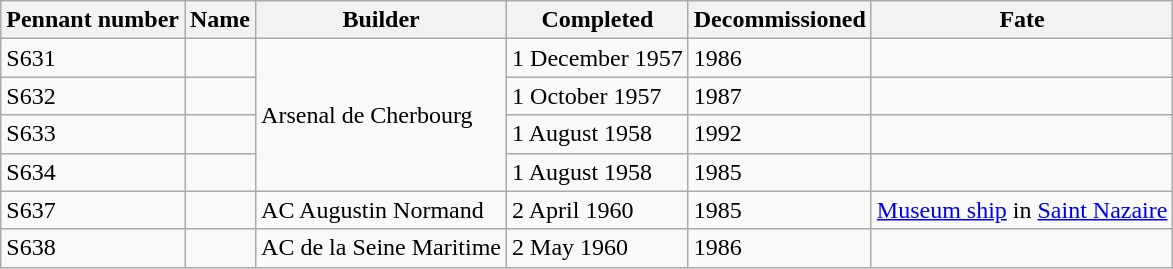<table class="wikitable">
<tr>
<th>Pennant number</th>
<th>Name</th>
<th>Builder</th>
<th>Completed</th>
<th>Decommissioned</th>
<th>Fate</th>
</tr>
<tr>
<td>S631</td>
<td></td>
<td rowspan=4>Arsenal de Cherbourg</td>
<td>1 December 1957</td>
<td>1986</td>
<td></td>
</tr>
<tr>
<td>S632</td>
<td></td>
<td>1 October 1957</td>
<td>1987</td>
<td></td>
</tr>
<tr>
<td>S633</td>
<td></td>
<td>1 August 1958</td>
<td>1992</td>
<td></td>
</tr>
<tr>
<td>S634</td>
<td></td>
<td>1 August 1958</td>
<td>1985</td>
<td></td>
</tr>
<tr>
<td>S637</td>
<td></td>
<td>AC Augustin Normand</td>
<td>2 April 1960</td>
<td>1985</td>
<td><a href='#'>Museum ship</a> in <a href='#'>Saint Nazaire</a></td>
</tr>
<tr>
<td>S638</td>
<td></td>
<td>AC de la Seine Maritime</td>
<td>2 May 1960</td>
<td>1986</td>
<td></td>
</tr>
</table>
